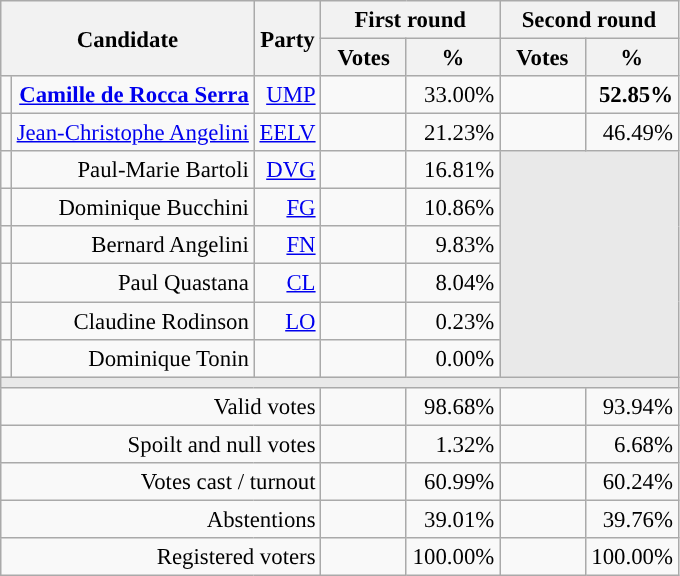<table class="wikitable" style="text-align:right;font-size:95%;">
<tr>
<th rowspan=2 colspan=2>Candidate</th>
<th rowspan=2 colspan=1>Party</th>
<th colspan=2>First round</th>
<th colspan=2>Second round</th>
</tr>
<tr>
<th style="width:50px;">Votes</th>
<th style="width:55px;">%</th>
<th style="width:50px;">Votes</th>
<th style="width:55px;">%</th>
</tr>
<tr>
<td style="color:inherit;background-color:"></td>
<td><strong><a href='#'>Camille de Rocca Serra</a></strong></td>
<td><a href='#'>UMP</a></td>
<td></td>
<td>33.00%</td>
<td><strong></strong></td>
<td><strong>52.85%</strong></td>
</tr>
<tr>
<td style="color:inherit;background-color:"></td>
<td><a href='#'>Jean-Christophe Angelini</a></td>
<td><a href='#'>EELV</a></td>
<td></td>
<td>21.23%</td>
<td></td>
<td>46.49%</td>
</tr>
<tr>
<td style="color:inherit;background-color:"></td>
<td>Paul-Marie Bartoli</td>
<td><a href='#'>DVG</a> </td>
<td></td>
<td>16.81%</td>
<td colspan=7 rowspan=6 style="background-color:#E9E9E9;"></td>
</tr>
<tr>
<td style="color:inherit;background-color:"></td>
<td>Dominique Bucchini</td>
<td><a href='#'>FG</a></td>
<td></td>
<td>10.86%</td>
</tr>
<tr>
<td style="color:inherit;background-color:"></td>
<td>Bernard Angelini</td>
<td><a href='#'>FN</a></td>
<td></td>
<td>9.83%</td>
</tr>
<tr>
<td style="color:inherit;background-color:"></td>
<td>Paul Quastana</td>
<td><a href='#'>CL</a></td>
<td></td>
<td>8.04%</td>
</tr>
<tr>
<td style="color:inherit;background-color:"></td>
<td>Claudine Rodinson</td>
<td><a href='#'>LO</a></td>
<td></td>
<td>0.23%</td>
</tr>
<tr>
<td style="background-color:;"></td>
<td>Dominique Tonin</td>
<td></td>
<td></td>
<td>0.00%</td>
</tr>
<tr>
<td colspan=7 style="background-color:#E9E9E9;"></td>
</tr>
<tr>
<td colspan=3>Valid votes</td>
<td></td>
<td>98.68%</td>
<td></td>
<td>93.94%</td>
</tr>
<tr>
<td colspan=3>Spoilt and null votes</td>
<td></td>
<td>1.32%</td>
<td></td>
<td>6.68%</td>
</tr>
<tr>
<td colspan=3>Votes cast / turnout</td>
<td></td>
<td>60.99%</td>
<td></td>
<td>60.24%</td>
</tr>
<tr>
<td colspan=3>Abstentions</td>
<td></td>
<td>39.01%</td>
<td></td>
<td>39.76%</td>
</tr>
<tr>
<td colspan=3>Registered voters</td>
<td></td>
<td>100.00%</td>
<td></td>
<td>100.00%</td>
</tr>
</table>
